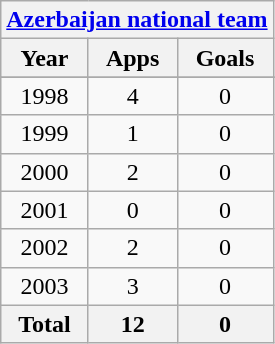<table class="wikitable" style="text-align:center">
<tr>
<th colspan=3><a href='#'>Azerbaijan national team</a></th>
</tr>
<tr>
<th>Year</th>
<th>Apps</th>
<th>Goals</th>
</tr>
<tr>
</tr>
<tr>
<td>1998</td>
<td>4</td>
<td>0</td>
</tr>
<tr>
<td>1999</td>
<td>1</td>
<td>0</td>
</tr>
<tr>
<td>2000</td>
<td>2</td>
<td>0</td>
</tr>
<tr>
<td>2001</td>
<td>0</td>
<td>0</td>
</tr>
<tr>
<td>2002</td>
<td>2</td>
<td>0</td>
</tr>
<tr>
<td>2003</td>
<td>3</td>
<td>0</td>
</tr>
<tr>
<th>Total</th>
<th>12</th>
<th>0</th>
</tr>
</table>
